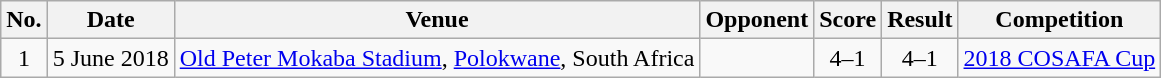<table class="wikitable sortable">
<tr>
<th scope="col">No.</th>
<th scope="col">Date</th>
<th scope="col">Venue</th>
<th scope="col">Opponent</th>
<th scope="col">Score</th>
<th scope="col">Result</th>
<th scope="col">Competition</th>
</tr>
<tr>
<td align="center">1</td>
<td>5 June 2018</td>
<td><a href='#'>Old Peter Mokaba Stadium</a>, <a href='#'>Polokwane</a>, South Africa</td>
<td></td>
<td align="center">4–1</td>
<td align="center">4–1</td>
<td><a href='#'>2018 COSAFA Cup</a></td>
</tr>
</table>
